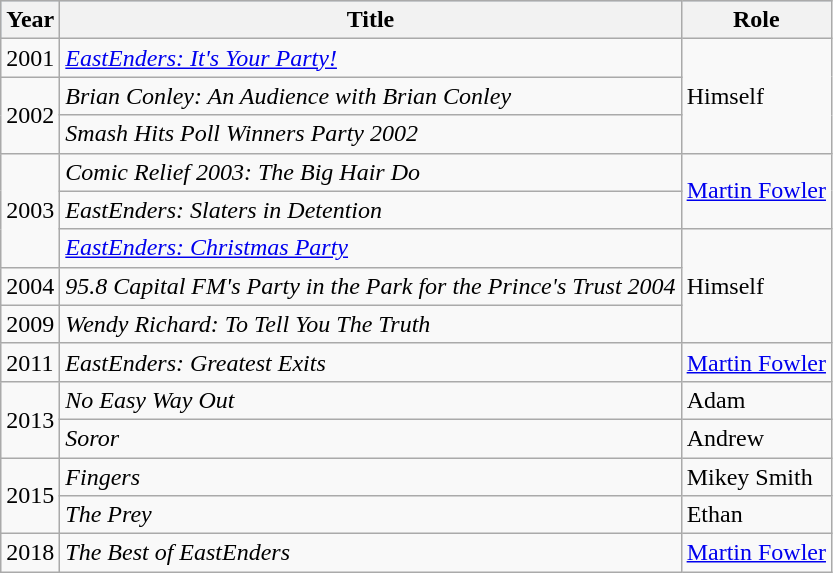<table class="wikitable">
<tr style="background:#b0c4de; text-align:center;">
<th>Year</th>
<th>Title</th>
<th>Role</th>
</tr>
<tr>
<td>2001</td>
<td><a href='#'><em>EastEnders: It's Your Party!</em></a></td>
<td rowspan="3">Himself</td>
</tr>
<tr>
<td rowspan="2">2002</td>
<td><em>Brian Conley: An Audience with Brian Conley</em></td>
</tr>
<tr>
<td><em>Smash Hits Poll Winners Party 2002</em></td>
</tr>
<tr>
<td rowspan="3">2003</td>
<td><em>Comic Relief 2003: The Big Hair Do</em></td>
<td rowspan="2"><a href='#'>Martin Fowler</a></td>
</tr>
<tr>
<td><em>EastEnders: Slaters in Detention</em></td>
</tr>
<tr>
<td><a href='#'><em>EastEnders: Christmas Party</em></a></td>
<td rowspan="3">Himself</td>
</tr>
<tr>
<td>2004</td>
<td><em>95.8 Capital FM's Party in the Park for the Prince's Trust 2004</em></td>
</tr>
<tr>
<td>2009</td>
<td><em>Wendy Richard: To Tell You The Truth</em></td>
</tr>
<tr>
<td>2011</td>
<td><em>EastEnders: Greatest Exits</em></td>
<td><a href='#'>Martin Fowler</a></td>
</tr>
<tr>
<td rowspan="2">2013</td>
<td><em>No Easy Way Out</em></td>
<td>Adam</td>
</tr>
<tr>
<td><em>Soror</em></td>
<td>Andrew</td>
</tr>
<tr>
<td rowspan="2">2015</td>
<td><em>Fingers</em></td>
<td>Mikey Smith</td>
</tr>
<tr>
<td><em>The Prey</em></td>
<td>Ethan</td>
</tr>
<tr>
<td>2018</td>
<td><em>The Best of EastEnders</em></td>
<td><a href='#'>Martin Fowler</a></td>
</tr>
</table>
